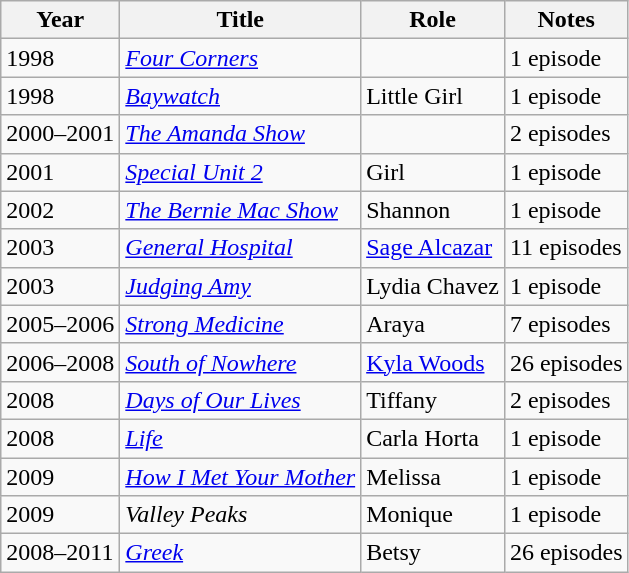<table class="wikitable">
<tr>
<th>Year</th>
<th>Title</th>
<th>Role</th>
<th>Notes</th>
</tr>
<tr>
<td>1998</td>
<td><em><a href='#'>Four Corners</a></em></td>
<td></td>
<td>1 episode</td>
</tr>
<tr>
<td>1998</td>
<td><em><a href='#'>Baywatch</a></em></td>
<td>Little Girl</td>
<td>1 episode</td>
</tr>
<tr>
<td>2000–2001</td>
<td><em><a href='#'>The Amanda Show</a></em></td>
<td></td>
<td>2 episodes</td>
</tr>
<tr>
<td>2001</td>
<td><em><a href='#'>Special Unit 2</a></em></td>
<td>Girl</td>
<td>1 episode</td>
</tr>
<tr>
<td>2002</td>
<td><em><a href='#'>The Bernie Mac Show</a></em></td>
<td>Shannon</td>
<td>1 episode</td>
</tr>
<tr>
<td>2003</td>
<td><em><a href='#'>General Hospital</a></em></td>
<td><a href='#'>Sage Alcazar</a></td>
<td>11 episodes</td>
</tr>
<tr>
<td>2003</td>
<td><em><a href='#'>Judging Amy</a></em></td>
<td>Lydia Chavez</td>
<td>1 episode</td>
</tr>
<tr>
<td>2005–2006</td>
<td><em><a href='#'>Strong Medicine</a></em></td>
<td>Araya</td>
<td>7 episodes</td>
</tr>
<tr>
<td>2006–2008</td>
<td><em><a href='#'>South of Nowhere</a></em></td>
<td><a href='#'>Kyla Woods</a></td>
<td>26 episodes</td>
</tr>
<tr>
<td>2008</td>
<td><em><a href='#'>Days of Our Lives</a></em></td>
<td>Tiffany</td>
<td>2 episodes</td>
</tr>
<tr>
<td>2008</td>
<td><em><a href='#'>Life</a></em></td>
<td>Carla Horta</td>
<td>1 episode</td>
</tr>
<tr>
<td>2009</td>
<td><em><a href='#'>How I Met Your Mother</a></em></td>
<td>Melissa</td>
<td>1 episode</td>
</tr>
<tr>
<td>2009</td>
<td><em>Valley Peaks</em></td>
<td>Monique</td>
<td>1 episode</td>
</tr>
<tr>
<td>2008–2011</td>
<td><em><a href='#'>Greek</a></em></td>
<td>Betsy</td>
<td>26 episodes</td>
</tr>
</table>
